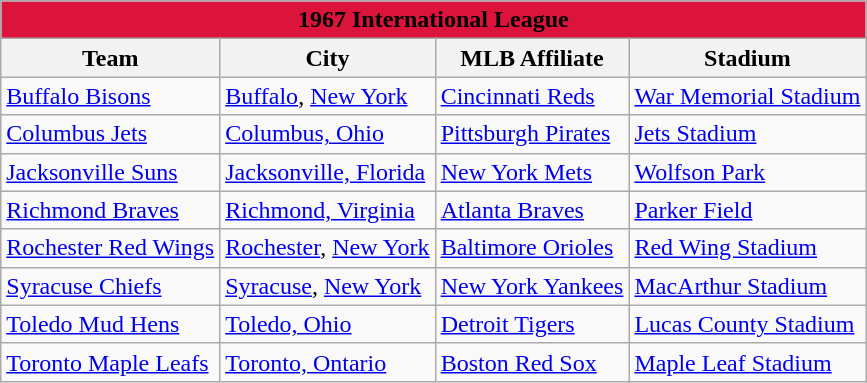<table class="wikitable" style="width:auto">
<tr>
<td bgcolor="#DC143C" align="center" colspan="7"><strong><span>1967 International League</span></strong></td>
</tr>
<tr>
<th>Team</th>
<th>City</th>
<th>MLB Affiliate</th>
<th>Stadium</th>
</tr>
<tr>
<td><a href='#'>Buffalo Bisons</a></td>
<td><a href='#'>Buffalo</a>, <a href='#'>New York</a></td>
<td><a href='#'>Cincinnati Reds</a></td>
<td><a href='#'>War Memorial Stadium</a></td>
</tr>
<tr>
<td><a href='#'>Columbus Jets</a></td>
<td><a href='#'>Columbus, Ohio</a></td>
<td><a href='#'>Pittsburgh Pirates</a></td>
<td><a href='#'>Jets Stadium</a></td>
</tr>
<tr>
<td><a href='#'>Jacksonville Suns</a></td>
<td><a href='#'>Jacksonville, Florida</a></td>
<td><a href='#'>New York Mets</a></td>
<td><a href='#'>Wolfson Park</a></td>
</tr>
<tr>
<td><a href='#'>Richmond Braves</a></td>
<td><a href='#'>Richmond, Virginia</a></td>
<td><a href='#'>Atlanta Braves</a></td>
<td><a href='#'>Parker Field</a></td>
</tr>
<tr>
<td><a href='#'>Rochester Red Wings</a></td>
<td><a href='#'>Rochester</a>, <a href='#'>New York</a></td>
<td><a href='#'>Baltimore Orioles</a></td>
<td><a href='#'>Red Wing Stadium</a></td>
</tr>
<tr>
<td><a href='#'>Syracuse Chiefs</a></td>
<td><a href='#'>Syracuse</a>, <a href='#'>New York</a></td>
<td><a href='#'>New York Yankees</a></td>
<td><a href='#'>MacArthur Stadium</a></td>
</tr>
<tr>
<td><a href='#'>Toledo Mud Hens</a></td>
<td><a href='#'>Toledo, Ohio</a></td>
<td><a href='#'>Detroit Tigers</a></td>
<td><a href='#'>Lucas County Stadium</a></td>
</tr>
<tr>
<td><a href='#'>Toronto Maple Leafs</a></td>
<td><a href='#'>Toronto, Ontario</a></td>
<td><a href='#'>Boston Red Sox</a></td>
<td><a href='#'>Maple Leaf Stadium</a></td>
</tr>
</table>
